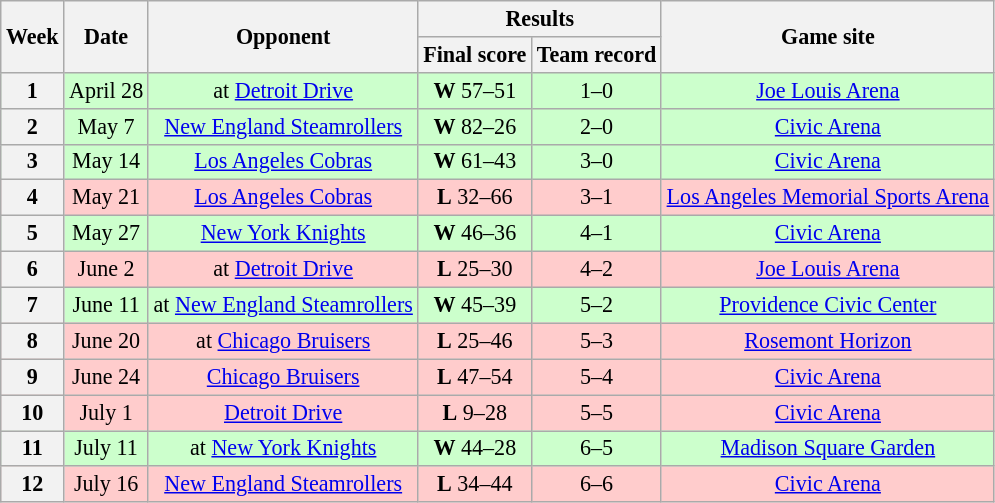<table class="wikitable" style="font-size: 92%;" "align=center">
<tr>
<th rowspan="2">Week</th>
<th rowspan="2">Date</th>
<th rowspan="2">Opponent</th>
<th colspan="2">Results</th>
<th rowspan="2">Game site</th>
</tr>
<tr>
<th>Final score</th>
<th>Team record</th>
</tr>
<tr style="background:#cfc">
<th>1</th>
<td style="text-align:center;">April 28</td>
<td style="text-align:center;">at <a href='#'>Detroit Drive</a></td>
<td style="text-align:center;"><strong>W</strong> 57–51</td>
<td style="text-align:center;">1–0</td>
<td style="text-align:center;"><a href='#'>Joe Louis Arena</a></td>
</tr>
<tr style="background:#cfc">
<th>2</th>
<td style="text-align:center;">May 7</td>
<td style="text-align:center;"><a href='#'>New England Steamrollers</a></td>
<td style="text-align:center;"><strong>W</strong> 82–26</td>
<td style="text-align:center;">2–0</td>
<td style="text-align:center;"><a href='#'>Civic Arena</a></td>
</tr>
<tr style="background:#cfc">
<th>3</th>
<td style="text-align:center;">May 14</td>
<td style="text-align:center;"><a href='#'>Los Angeles Cobras</a></td>
<td style="text-align:center;"><strong>W</strong> 61–43</td>
<td style="text-align:center;">3–0</td>
<td style="text-align:center;"><a href='#'>Civic Arena</a></td>
</tr>
<tr style="background:#fcc">
<th>4</th>
<td style="text-align:center;">May 21</td>
<td style="text-align:center;"><a href='#'>Los Angeles Cobras</a></td>
<td style="text-align:center;"><strong>L</strong> 32–66</td>
<td style="text-align:center;">3–1</td>
<td style="text-align:center;"><a href='#'>Los Angeles Memorial Sports Arena</a></td>
</tr>
<tr style="background:#cfc">
<th>5</th>
<td style="text-align:center;">May 27</td>
<td style="text-align:center;"><a href='#'>New York Knights</a></td>
<td style="text-align:center;"><strong>W</strong> 46–36</td>
<td style="text-align:center;">4–1</td>
<td style="text-align:center;"><a href='#'>Civic Arena</a></td>
</tr>
<tr style="background:#fcc">
<th>6</th>
<td style="text-align:center;">June 2</td>
<td style="text-align:center;">at <a href='#'>Detroit Drive</a></td>
<td style="text-align:center;"><strong>L</strong> 25–30</td>
<td style="text-align:center;">4–2</td>
<td style="text-align:center;"><a href='#'>Joe Louis Arena</a></td>
</tr>
<tr style="background:#cfc">
<th>7</th>
<td style="text-align:center;">June 11</td>
<td style="text-align:center;">at <a href='#'>New England Steamrollers</a></td>
<td style="text-align:center;"><strong>W</strong> 45–39</td>
<td style="text-align:center;">5–2</td>
<td style="text-align:center;"><a href='#'>Providence Civic Center</a></td>
</tr>
<tr style="background:#fcc">
<th>8</th>
<td style="text-align:center;">June 20</td>
<td style="text-align:center;">at <a href='#'>Chicago Bruisers</a></td>
<td style="text-align:center;"><strong>L</strong> 25–46</td>
<td style="text-align:center;">5–3</td>
<td style="text-align:center;"><a href='#'>Rosemont Horizon</a></td>
</tr>
<tr style="background:#fcc">
<th>9</th>
<td style="text-align:center;">June 24</td>
<td style="text-align:center;"><a href='#'>Chicago Bruisers</a></td>
<td style="text-align:center;"><strong>L</strong> 47–54</td>
<td style="text-align:center;">5–4</td>
<td style="text-align:center;"><a href='#'>Civic Arena</a></td>
</tr>
<tr style="background:#fcc">
<th>10</th>
<td style="text-align:center;">July 1</td>
<td style="text-align:center;"><a href='#'>Detroit Drive</a></td>
<td style="text-align:center;"><strong>L</strong> 9–28</td>
<td style="text-align:center;">5–5</td>
<td style="text-align:center;"><a href='#'>Civic Arena</a></td>
</tr>
<tr style="background:#cfc">
<th>11</th>
<td style="text-align:center;">July 11</td>
<td style="text-align:center;">at <a href='#'>New York Knights</a></td>
<td style="text-align:center;"><strong>W</strong> 44–28</td>
<td style="text-align:center;">6–5</td>
<td style="text-align:center;"><a href='#'>Madison Square Garden</a></td>
</tr>
<tr style="background:#fcc">
<th>12</th>
<td style="text-align:center;">July 16</td>
<td style="text-align:center;"><a href='#'>New England Steamrollers</a></td>
<td style="text-align:center;"><strong>L</strong> 34–44</td>
<td style="text-align:center;">6–6</td>
<td style="text-align:center;"><a href='#'>Civic Arena</a></td>
</tr>
</table>
